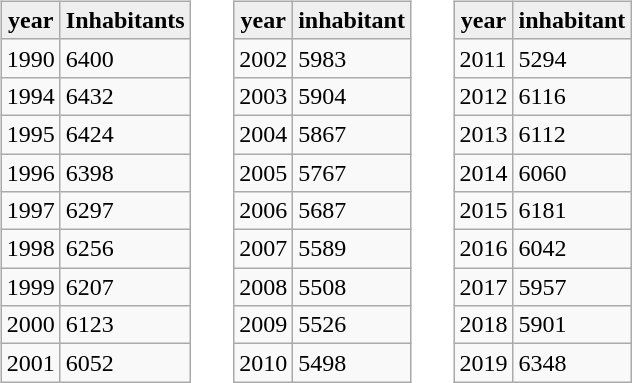<table>
<tr>
<td valign="top"><br><table class="wikitable">
<tr>
<th style="background:#EFEFEF;">year</th>
<th style="background:#EFEFEF;">Inhabitants</th>
</tr>
<tr>
<td>1990</td>
<td>6400</td>
</tr>
<tr>
<td>1994</td>
<td>6432</td>
</tr>
<tr>
<td>1995</td>
<td>6424</td>
</tr>
<tr>
<td>1996</td>
<td>6398</td>
</tr>
<tr>
<td>1997</td>
<td>6297</td>
</tr>
<tr>
<td>1998</td>
<td>6256</td>
</tr>
<tr>
<td>1999</td>
<td>6207</td>
</tr>
<tr>
<td>2000</td>
<td>6123</td>
</tr>
<tr>
<td>2001</td>
<td>6052</td>
</tr>
</table>
</td>
<td></td>
<td></td>
<td valign="top"><br><table class="wikitable">
<tr>
<th style="background:#EFEFEF;">year</th>
<th style="background:#EFEFEF;">inhabitant</th>
</tr>
<tr>
<td>2002</td>
<td>5983</td>
</tr>
<tr>
<td>2003</td>
<td>5904</td>
</tr>
<tr>
<td>2004</td>
<td>5867</td>
</tr>
<tr>
<td>2005</td>
<td>5767</td>
</tr>
<tr>
<td>2006</td>
<td>5687</td>
</tr>
<tr>
<td>2007</td>
<td>5589</td>
</tr>
<tr>
<td>2008</td>
<td>5508</td>
</tr>
<tr>
<td>2009</td>
<td>5526</td>
</tr>
<tr>
<td>2010</td>
<td>5498</td>
</tr>
</table>
</td>
<td></td>
<td></td>
<td valign="top"><br><table class="wikitable">
<tr>
<th style="background:#EFEFEF;">year</th>
<th style="background:#EFEFEF;">inhabitant</th>
</tr>
<tr>
<td>2011</td>
<td>5294</td>
</tr>
<tr>
<td>2012</td>
<td>6116</td>
</tr>
<tr>
<td>2013</td>
<td>6112</td>
</tr>
<tr>
<td>2014</td>
<td>6060</td>
</tr>
<tr>
<td>2015</td>
<td>6181</td>
</tr>
<tr>
<td>2016</td>
<td>6042</td>
</tr>
<tr>
<td>2017</td>
<td>5957</td>
</tr>
<tr>
<td>2018</td>
<td>5901</td>
</tr>
<tr>
<td>2019</td>
<td>6348</td>
</tr>
</table>
</td>
</tr>
</table>
